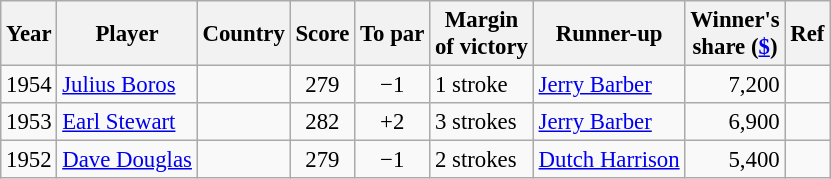<table class="wikitable" style="font-size:95%">
<tr>
<th>Year</th>
<th>Player</th>
<th>Country</th>
<th>Score</th>
<th>To par</th>
<th>Margin<br>of victory</th>
<th>Runner-up</th>
<th>Winner's<br>share (<a href='#'>$</a>)</th>
<th>Ref</th>
</tr>
<tr>
<td>1954</td>
<td><a href='#'>Julius Boros</a></td>
<td></td>
<td align=center>279</td>
<td align=center>−1</td>
<td>1 stroke</td>
<td> <a href='#'>Jerry Barber</a></td>
<td align=right>7,200</td>
<td></td>
</tr>
<tr>
<td>1953</td>
<td><a href='#'>Earl Stewart</a></td>
<td></td>
<td align=center>282</td>
<td align=center>+2</td>
<td>3 strokes</td>
<td> <a href='#'>Jerry Barber</a></td>
<td align=right>6,900</td>
<td></td>
</tr>
<tr>
<td>1952</td>
<td><a href='#'>Dave Douglas</a></td>
<td></td>
<td align=center>279</td>
<td align=center>−1</td>
<td>2 strokes</td>
<td> <a href='#'>Dutch Harrison</a></td>
<td align=right>5,400</td>
<td></td>
</tr>
</table>
